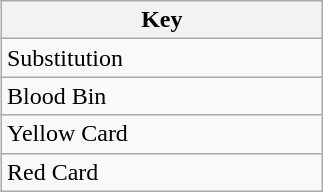<table class="wikitable" width=17% align=right>
<tr>
<th>Key</th>
</tr>
<tr>
<td>  Substitution</td>
</tr>
<tr>
<td> Blood Bin</td>
</tr>
<tr>
<td> Yellow Card</td>
</tr>
<tr>
<td> Red Card</td>
</tr>
</table>
